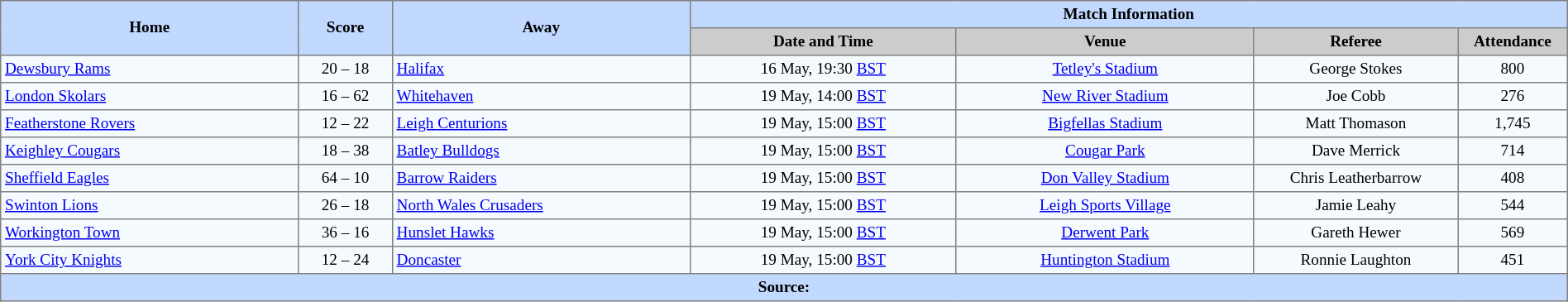<table border="1" cellpadding="3" cellspacing="0" style="border-collapse:collapse; font-size:80%; text-align:center; width:100%;">
<tr style="background:#c1d8ff;">
<th rowspan="2" style="width:19%;">Home</th>
<th rowspan="2" style="width:6%;">Score</th>
<th rowspan="2" style="width:19%;">Away</th>
<th colspan=6>Match Information</th>
</tr>
<tr style="background:#ccc;">
<th width=17%>Date and Time</th>
<th width=19%>Venue</th>
<th width=13%>Referee</th>
<th width=7%>Attendance</th>
</tr>
<tr style="background:#f5faff;">
<td align=left> <a href='#'>Dewsbury Rams</a></td>
<td>20 – 18</td>
<td align=left> <a href='#'>Halifax</a></td>
<td>16 May, 19:30 <a href='#'>BST</a></td>
<td><a href='#'>Tetley's Stadium</a></td>
<td>George Stokes</td>
<td>800</td>
</tr>
<tr style="background:#f5faff;">
<td align=left> <a href='#'>London Skolars</a></td>
<td>16 – 62</td>
<td align=left> <a href='#'>Whitehaven</a></td>
<td>19 May, 14:00 <a href='#'>BST</a></td>
<td><a href='#'>New River Stadium</a></td>
<td>Joe Cobb</td>
<td>276</td>
</tr>
<tr style="background:#f5faff;">
<td align=left> <a href='#'>Featherstone Rovers</a></td>
<td>12 – 22</td>
<td align=left> <a href='#'>Leigh Centurions</a></td>
<td>19 May, 15:00 <a href='#'>BST</a></td>
<td><a href='#'>Bigfellas Stadium</a></td>
<td>Matt Thomason</td>
<td>1,745</td>
</tr>
<tr style="background:#f5faff;">
<td align=left> <a href='#'>Keighley Cougars</a></td>
<td>18 – 38</td>
<td align=left> <a href='#'>Batley Bulldogs</a></td>
<td>19 May, 15:00 <a href='#'>BST</a></td>
<td><a href='#'>Cougar Park</a></td>
<td>Dave Merrick</td>
<td>714</td>
</tr>
<tr style="background:#f5faff;">
<td align=left> <a href='#'>Sheffield Eagles</a></td>
<td>64 – 10</td>
<td align=left> <a href='#'>Barrow Raiders</a></td>
<td>19 May, 15:00 <a href='#'>BST</a></td>
<td><a href='#'>Don Valley Stadium</a></td>
<td>Chris Leatherbarrow</td>
<td>408</td>
</tr>
<tr style="background:#f5faff;">
<td align=left> <a href='#'>Swinton Lions</a></td>
<td>26 – 18</td>
<td align=left>  <a href='#'>North Wales Crusaders</a></td>
<td>19 May, 15:00 <a href='#'>BST</a></td>
<td><a href='#'>Leigh Sports Village</a></td>
<td>Jamie Leahy</td>
<td>544</td>
</tr>
<tr style="background:#f5faff;">
<td align=left> <a href='#'>Workington Town</a></td>
<td>36 – 16</td>
<td align=left> <a href='#'>Hunslet Hawks</a></td>
<td>19 May, 15:00 <a href='#'>BST</a></td>
<td><a href='#'>Derwent Park</a></td>
<td>Gareth Hewer</td>
<td>569</td>
</tr>
<tr style="background:#f5faff;">
<td align=left> <a href='#'>York City Knights</a></td>
<td>12 – 24</td>
<td align=left> <a href='#'>Doncaster</a></td>
<td>19 May, 15:00 <a href='#'>BST</a></td>
<td><a href='#'>Huntington Stadium</a></td>
<td>Ronnie Laughton</td>
<td>451</td>
</tr>
<tr style="background:#c1d8ff;">
<th colspan=12>Source:</th>
</tr>
</table>
